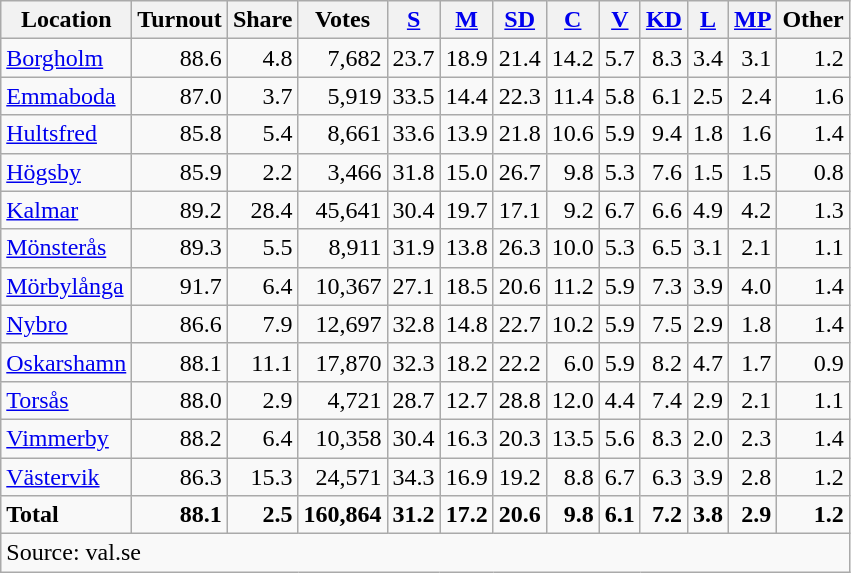<table class="wikitable sortable" style=text-align:right>
<tr>
<th>Location</th>
<th>Turnout</th>
<th>Share</th>
<th>Votes</th>
<th><a href='#'>S</a></th>
<th><a href='#'>M</a></th>
<th><a href='#'>SD</a></th>
<th><a href='#'>C</a></th>
<th><a href='#'>V</a></th>
<th><a href='#'>KD</a></th>
<th><a href='#'>L</a></th>
<th><a href='#'>MP</a></th>
<th>Other</th>
</tr>
<tr>
<td align=left><a href='#'>Borgholm</a></td>
<td>88.6</td>
<td>4.8</td>
<td>7,682</td>
<td>23.7</td>
<td>18.9</td>
<td>21.4</td>
<td>14.2</td>
<td>5.7</td>
<td>8.3</td>
<td>3.4</td>
<td>3.1</td>
<td>1.2</td>
</tr>
<tr>
<td align=left><a href='#'>Emmaboda</a></td>
<td>87.0</td>
<td>3.7</td>
<td>5,919</td>
<td>33.5</td>
<td>14.4</td>
<td>22.3</td>
<td>11.4</td>
<td>5.8</td>
<td>6.1</td>
<td>2.5</td>
<td>2.4</td>
<td>1.6</td>
</tr>
<tr>
<td align=left><a href='#'>Hultsfred</a></td>
<td>85.8</td>
<td>5.4</td>
<td>8,661</td>
<td>33.6</td>
<td>13.9</td>
<td>21.8</td>
<td>10.6</td>
<td>5.9</td>
<td>9.4</td>
<td>1.8</td>
<td>1.6</td>
<td>1.4</td>
</tr>
<tr>
<td align=left><a href='#'>Högsby</a></td>
<td>85.9</td>
<td>2.2</td>
<td>3,466</td>
<td>31.8</td>
<td>15.0</td>
<td>26.7</td>
<td>9.8</td>
<td>5.3</td>
<td>7.6</td>
<td>1.5</td>
<td>1.5</td>
<td>0.8</td>
</tr>
<tr>
<td align=left><a href='#'>Kalmar</a></td>
<td>89.2</td>
<td>28.4</td>
<td>45,641</td>
<td>30.4</td>
<td>19.7</td>
<td>17.1</td>
<td>9.2</td>
<td>6.7</td>
<td>6.6</td>
<td>4.9</td>
<td>4.2</td>
<td>1.3</td>
</tr>
<tr>
<td align=left><a href='#'>Mönsterås</a></td>
<td>89.3</td>
<td>5.5</td>
<td>8,911</td>
<td>31.9</td>
<td>13.8</td>
<td>26.3</td>
<td>10.0</td>
<td>5.3</td>
<td>6.5</td>
<td>3.1</td>
<td>2.1</td>
<td>1.1</td>
</tr>
<tr>
<td align=left><a href='#'>Mörbylånga</a></td>
<td>91.7</td>
<td>6.4</td>
<td>10,367</td>
<td>27.1</td>
<td>18.5</td>
<td>20.6</td>
<td>11.2</td>
<td>5.9</td>
<td>7.3</td>
<td>3.9</td>
<td>4.0</td>
<td>1.4</td>
</tr>
<tr>
<td align=left><a href='#'>Nybro</a></td>
<td>86.6</td>
<td>7.9</td>
<td>12,697</td>
<td>32.8</td>
<td>14.8</td>
<td>22.7</td>
<td>10.2</td>
<td>5.9</td>
<td>7.5</td>
<td>2.9</td>
<td>1.8</td>
<td>1.4</td>
</tr>
<tr>
<td align=left><a href='#'>Oskarshamn</a></td>
<td>88.1</td>
<td>11.1</td>
<td>17,870</td>
<td>32.3</td>
<td>18.2</td>
<td>22.2</td>
<td>6.0</td>
<td>5.9</td>
<td>8.2</td>
<td>4.7</td>
<td>1.7</td>
<td>0.9</td>
</tr>
<tr>
<td align=left><a href='#'>Torsås</a></td>
<td>88.0</td>
<td>2.9</td>
<td>4,721</td>
<td>28.7</td>
<td>12.7</td>
<td>28.8</td>
<td>12.0</td>
<td>4.4</td>
<td>7.4</td>
<td>2.9</td>
<td>2.1</td>
<td>1.1</td>
</tr>
<tr>
<td align=left><a href='#'>Vimmerby</a></td>
<td>88.2</td>
<td>6.4</td>
<td>10,358</td>
<td>30.4</td>
<td>16.3</td>
<td>20.3</td>
<td>13.5</td>
<td>5.6</td>
<td>8.3</td>
<td>2.0</td>
<td>2.3</td>
<td>1.4</td>
</tr>
<tr>
<td align=left><a href='#'>Västervik</a></td>
<td>86.3</td>
<td>15.3</td>
<td>24,571</td>
<td>34.3</td>
<td>16.9</td>
<td>19.2</td>
<td>8.8</td>
<td>6.7</td>
<td>6.3</td>
<td>3.9</td>
<td>2.8</td>
<td>1.2</td>
</tr>
<tr>
<td align=left><strong>Total</strong></td>
<td><strong>88.1</strong></td>
<td><strong>2.5</strong></td>
<td><strong>160,864</strong></td>
<td><strong>31.2</strong></td>
<td><strong>17.2</strong></td>
<td><strong>20.6</strong></td>
<td><strong>9.8</strong></td>
<td><strong>6.1</strong></td>
<td><strong>7.2</strong></td>
<td><strong>3.8</strong></td>
<td><strong>2.9</strong></td>
<td><strong>1.2</strong></td>
</tr>
<tr>
<td align=left colspan=13>Source: val.se</td>
</tr>
</table>
